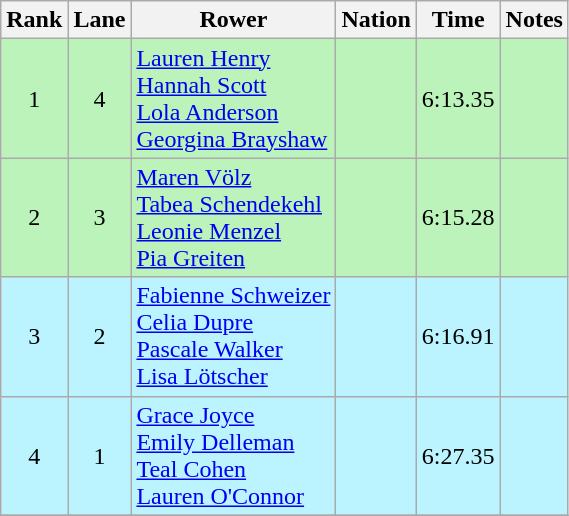<table class="wikitable sortable" style="text-align:center">
<tr>
<th>Rank</th>
<th>Lane</th>
<th>Rower</th>
<th>Nation</th>
<th>Time</th>
<th>Notes</th>
</tr>
<tr bgcolor=bbf3bb>
<td>1</td>
<td>4</td>
<td align=left><a href='#'>Lauren Henry</a><br><a href='#'>Hannah Scott</a><br><a href='#'>Lola Anderson</a><br><a href='#'>Georgina Brayshaw</a></td>
<td align=left></td>
<td>6:13.35</td>
<td></td>
</tr>
<tr bgcolor=bbf3bb>
<td>2</td>
<td>3</td>
<td align=left><a href='#'>Maren Völz</a><br><a href='#'>Tabea Schendekehl</a><br><a href='#'>Leonie Menzel</a><br><a href='#'>Pia Greiten</a></td>
<td align=left></td>
<td>6:15.28</td>
<td></td>
</tr>
<tr bgcolor=bbf3ff>
<td>3</td>
<td>2</td>
<td align=left><a href='#'>Fabienne Schweizer</a><br><a href='#'>Celia Dupre</a><br><a href='#'>Pascale Walker</a><br><a href='#'>Lisa Lötscher</a></td>
<td align=left></td>
<td>6:16.91</td>
<td></td>
</tr>
<tr bgcolor=bbf3ff>
<td>4</td>
<td>1</td>
<td align=left><a href='#'>Grace Joyce</a><br><a href='#'>Emily Delleman</a><br><a href='#'>Teal Cohen</a><br><a href='#'>Lauren O'Connor</a></td>
<td align=left></td>
<td>6:27.35</td>
<td></td>
</tr>
<tr bgcolor=bbf3ff>
</tr>
</table>
